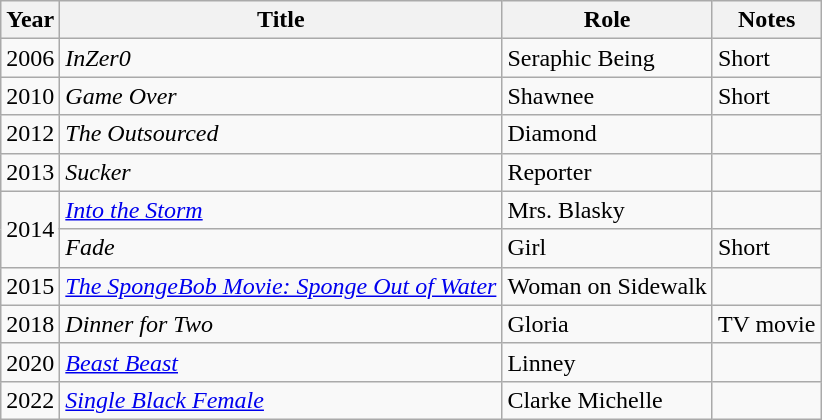<table class="wikitable sortable">
<tr>
<th>Year</th>
<th>Title</th>
<th>Role</th>
<th class="unsortable">Notes</th>
</tr>
<tr>
<td>2006</td>
<td><em>InZer0</em></td>
<td>Seraphic Being</td>
<td>Short</td>
</tr>
<tr>
<td>2010</td>
<td><em>Game Over</em></td>
<td>Shawnee</td>
<td>Short</td>
</tr>
<tr>
<td>2012</td>
<td><em>The Outsourced</em></td>
<td>Diamond</td>
<td></td>
</tr>
<tr>
<td>2013</td>
<td><em>Sucker</em></td>
<td>Reporter</td>
<td></td>
</tr>
<tr>
<td rowspan="2">2014</td>
<td><em><a href='#'>Into the Storm</a></em></td>
<td>Mrs. Blasky</td>
<td></td>
</tr>
<tr>
<td><em>Fade</em></td>
<td>Girl</td>
<td>Short</td>
</tr>
<tr>
<td>2015</td>
<td><em><a href='#'>The SpongeBob Movie: Sponge Out of Water</a></em></td>
<td>Woman on Sidewalk</td>
<td></td>
</tr>
<tr>
<td>2018</td>
<td><em>Dinner for Two</em></td>
<td>Gloria</td>
<td>TV movie</td>
</tr>
<tr>
<td>2020</td>
<td><em><a href='#'>Beast Beast</a></em></td>
<td>Linney</td>
<td></td>
</tr>
<tr>
<td>2022</td>
<td><em><a href='#'>Single Black Female</a></em></td>
<td>Clarke Michelle</td>
<td></td>
</tr>
</table>
